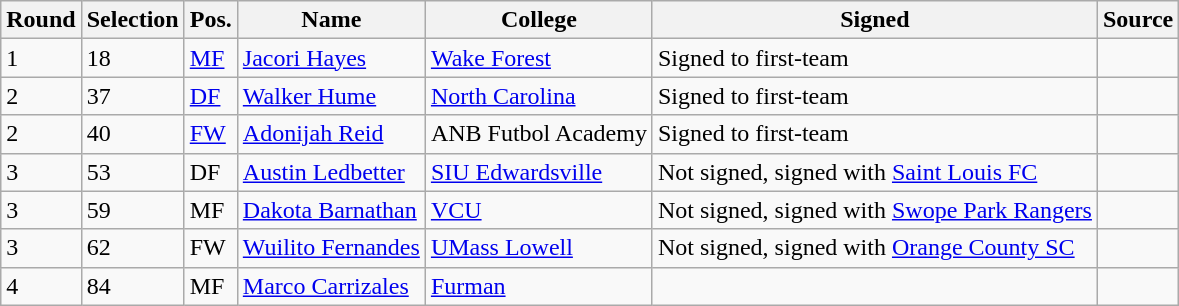<table class="wikitable">
<tr>
<th>Round</th>
<th>Selection</th>
<th>Pos.</th>
<th>Name</th>
<th>College</th>
<th>Signed</th>
<th>Source</th>
</tr>
<tr>
<td>1</td>
<td>18</td>
<td><a href='#'>MF</a></td>
<td> <a href='#'>Jacori Hayes</a></td>
<td><a href='#'>Wake Forest</a></td>
<td>Signed to first-team</td>
<td></td>
</tr>
<tr>
<td>2</td>
<td>37</td>
<td><a href='#'>DF</a></td>
<td> <a href='#'>Walker Hume</a></td>
<td><a href='#'>North Carolina</a></td>
<td>Signed to first-team</td>
<td></td>
</tr>
<tr>
<td>2</td>
<td>40</td>
<td><a href='#'>FW</a></td>
<td> <a href='#'>Adonijah Reid</a></td>
<td>ANB Futbol Academy</td>
<td>Signed to first-team</td>
<td></td>
</tr>
<tr>
<td>3</td>
<td>53</td>
<td>DF</td>
<td> <a href='#'>Austin Ledbetter</a></td>
<td><a href='#'>SIU Edwardsville</a></td>
<td>Not signed, signed with <a href='#'>Saint Louis FC</a></td>
<td></td>
</tr>
<tr>
<td>3</td>
<td>59</td>
<td>MF</td>
<td> <a href='#'>Dakota Barnathan</a></td>
<td><a href='#'>VCU</a></td>
<td>Not signed, signed with <a href='#'>Swope Park Rangers</a></td>
<td></td>
</tr>
<tr>
<td>3</td>
<td>62</td>
<td>FW</td>
<td> <a href='#'>Wuilito Fernandes</a></td>
<td><a href='#'>UMass Lowell</a></td>
<td>Not signed, signed with <a href='#'>Orange County SC</a></td>
<td></td>
</tr>
<tr>
<td>4</td>
<td>84</td>
<td>MF</td>
<td> <a href='#'>Marco Carrizales</a></td>
<td><a href='#'>Furman</a></td>
<td></td>
<td></td>
</tr>
</table>
